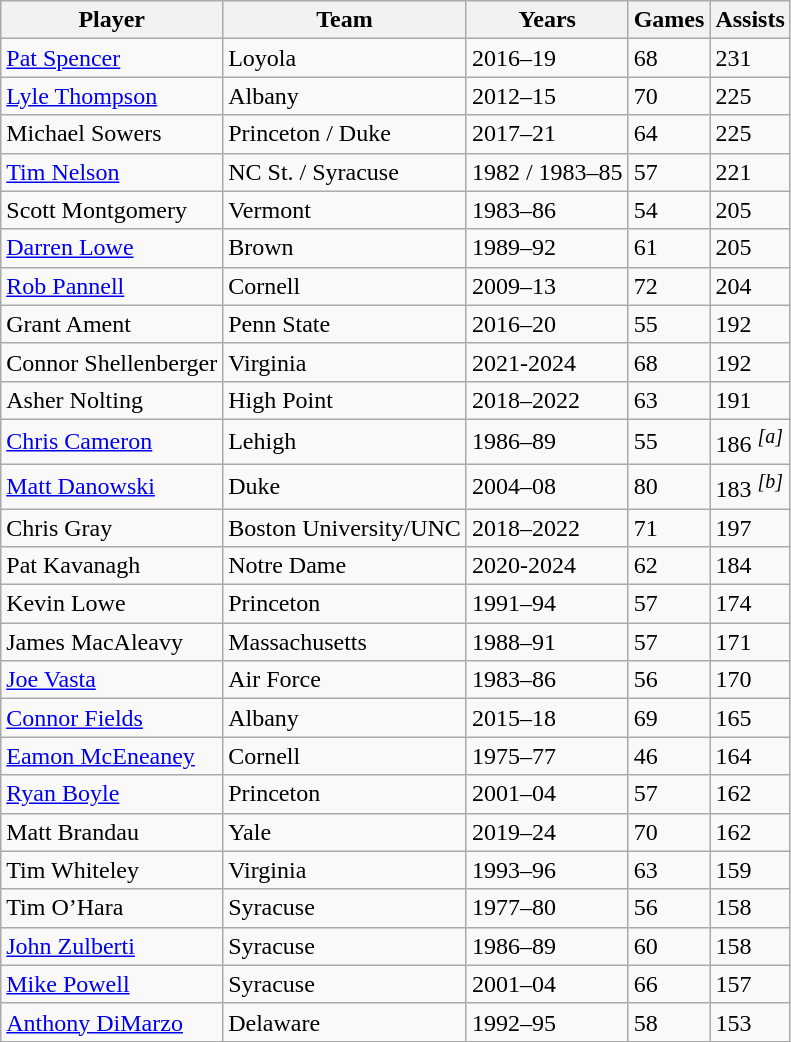<table class="wikitable sortable">
<tr>
<th>Player</th>
<th>Team</th>
<th>Years</th>
<th>Games</th>
<th>Assists</th>
</tr>
<tr>
<td><a href='#'>Pat Spencer</a></td>
<td>Loyola</td>
<td>2016–19</td>
<td>68</td>
<td>231</td>
</tr>
<tr>
<td><a href='#'>Lyle Thompson</a></td>
<td>Albany</td>
<td>2012–15</td>
<td>70</td>
<td>225</td>
</tr>
<tr>
<td>Michael Sowers</td>
<td>Princeton / Duke</td>
<td>2017–21</td>
<td>64</td>
<td>225</td>
</tr>
<tr>
<td><a href='#'>Tim Nelson</a></td>
<td>NC St. / Syracuse</td>
<td>1982 / 1983–85</td>
<td>57</td>
<td>221</td>
</tr>
<tr>
<td>Scott Montgomery</td>
<td>Vermont</td>
<td>1983–86</td>
<td>54</td>
<td>205</td>
</tr>
<tr>
<td><a href='#'>Darren Lowe</a></td>
<td>Brown</td>
<td>1989–92</td>
<td>61</td>
<td>205</td>
</tr>
<tr>
<td><a href='#'>Rob Pannell</a></td>
<td>Cornell</td>
<td>2009–13</td>
<td>72</td>
<td>204</td>
</tr>
<tr>
<td>Grant Ament</td>
<td>Penn State</td>
<td>2016–20</td>
<td>55</td>
<td>192</td>
</tr>
<tr>
<td>Connor Shellenberger</td>
<td>Virginia</td>
<td>2021-2024</td>
<td>68</td>
<td>192</td>
</tr>
<tr>
<td>Asher Nolting</td>
<td>High Point</td>
<td>2018–2022</td>
<td>63</td>
<td>191</td>
</tr>
<tr>
<td><a href='#'>Chris Cameron</a></td>
<td>Lehigh</td>
<td>1986–89</td>
<td>55</td>
<td>186 <sup><em>[a]</em></sup></td>
</tr>
<tr>
<td><a href='#'>Matt Danowski</a></td>
<td>Duke</td>
<td>2004–08</td>
<td>80</td>
<td>183 <sup><em>[b]</em></sup></td>
</tr>
<tr>
<td>Chris Gray</td>
<td>Boston University/UNC</td>
<td>2018–2022</td>
<td>71</td>
<td>197</td>
</tr>
<tr>
<td>Pat Kavanagh</td>
<td>Notre Dame</td>
<td>2020-2024</td>
<td>62</td>
<td>184</td>
</tr>
<tr>
<td>Kevin Lowe</td>
<td>Princeton</td>
<td>1991–94</td>
<td>57</td>
<td>174</td>
</tr>
<tr>
<td>James MacAleavy</td>
<td>Massachusetts</td>
<td>1988–91</td>
<td>57</td>
<td>171</td>
</tr>
<tr>
<td><a href='#'>Joe Vasta</a></td>
<td>Air Force</td>
<td>1983–86</td>
<td>56</td>
<td>170</td>
</tr>
<tr>
<td><a href='#'>Connor Fields</a></td>
<td>Albany</td>
<td>2015–18</td>
<td>69</td>
<td>165</td>
</tr>
<tr>
<td><a href='#'>Eamon McEneaney</a></td>
<td>Cornell</td>
<td>1975–77</td>
<td>46</td>
<td>164</td>
</tr>
<tr>
<td><a href='#'>Ryan Boyle</a></td>
<td>Princeton</td>
<td>2001–04</td>
<td>57</td>
<td>162</td>
</tr>
<tr>
<td>Matt Brandau</td>
<td>Yale</td>
<td>2019–24</td>
<td>70</td>
<td>162</td>
</tr>
<tr>
<td>Tim Whiteley</td>
<td>Virginia</td>
<td>1993–96</td>
<td>63</td>
<td>159</td>
</tr>
<tr>
<td>Tim O’Hara</td>
<td>Syracuse</td>
<td>1977–80</td>
<td>56</td>
<td>158</td>
</tr>
<tr>
<td><a href='#'>John Zulberti</a></td>
<td>Syracuse</td>
<td>1986–89</td>
<td>60</td>
<td>158</td>
</tr>
<tr>
<td><a href='#'>Mike Powell</a></td>
<td>Syracuse</td>
<td>2001–04</td>
<td>66</td>
<td>157</td>
</tr>
<tr>
<td><a href='#'>Anthony DiMarzo</a></td>
<td>Delaware</td>
<td>1992–95</td>
<td>58</td>
<td>153</td>
</tr>
</table>
